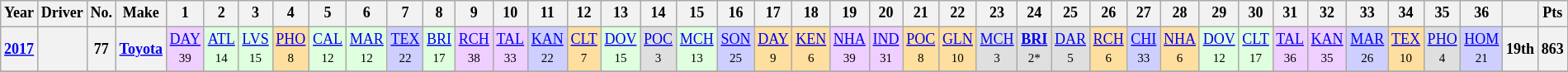<table class="wikitable" style="text-align:center; font-size:75%">
<tr>
<th>Year</th>
<th>Driver</th>
<th>No.</th>
<th>Make</th>
<th>1</th>
<th>2</th>
<th>3</th>
<th>4</th>
<th>5</th>
<th>6</th>
<th>7</th>
<th>8</th>
<th>9</th>
<th>10</th>
<th>11</th>
<th>12</th>
<th>13</th>
<th>14</th>
<th>15</th>
<th>16</th>
<th>17</th>
<th>18</th>
<th>19</th>
<th>20</th>
<th>21</th>
<th>22</th>
<th>23</th>
<th>24</th>
<th>25</th>
<th>26</th>
<th>27</th>
<th>28</th>
<th>29</th>
<th>30</th>
<th>31</th>
<th>32</th>
<th>33</th>
<th>34</th>
<th>35</th>
<th>36</th>
<th></th>
<th>Pts</th>
</tr>
<tr>
<th><a href='#'>2017</a></th>
<th></th>
<th>77</th>
<th><a href='#'>Toyota</a></th>
<td style="background:#EFCFFF;"><a href='#'>DAY</a><br><small>39</small></td>
<td style="background:#DFFFDF;"><a href='#'>ATL</a><br><small>14</small></td>
<td style="background:#DFFFDF;"><a href='#'>LVS</a><br><small>15</small></td>
<td style="background:#FFDF9F;"><a href='#'>PHO</a><br><small>8</small></td>
<td style="background:#DFFFDF;"><a href='#'>CAL</a><br><small>12</small></td>
<td style="background:#DFFFDF;"><a href='#'>MAR</a><br><small>12</small></td>
<td style="background:#CFCFFF;"><a href='#'>TEX</a><br><small>22</small></td>
<td style="background:#DFFFDF;"><a href='#'>BRI</a><br><small>17</small></td>
<td style="background:#EFCFFF;"><a href='#'>RCH</a><br><small>38</small></td>
<td style="background:#EFCFFF;"><a href='#'>TAL</a><br><small>33</small></td>
<td style="background:#CFCFFF;"><a href='#'>KAN</a><br><small>22</small></td>
<td style="background:#FFDF9F;"><a href='#'>CLT</a><br><small>7</small></td>
<td style="background:#DFFFDF;"><a href='#'>DOV</a><br><small>15</small></td>
<td style="background:#DFDFDF;"><a href='#'>POC</a><br><small>3</small></td>
<td style="background:#DFFFDF;"><a href='#'>MCH</a><br><small>13</small></td>
<td style="background:#CFCFFF;"><a href='#'>SON</a><br><small>25</small></td>
<td style="background:#FFDF9F;"><a href='#'>DAY</a><br><small>9</small></td>
<td style="background:#FFDF9F;"><a href='#'>KEN</a><br><small>6</small></td>
<td style="background:#EFCFFF;"><a href='#'>NHA</a><br><small>39</small></td>
<td style="background:#EFCFFF;"><a href='#'>IND</a><br><small>31</small></td>
<td style="background:#FFDF9F;"><a href='#'>POC</a><br><small>8</small></td>
<td style="background:#FFDF9F;"><a href='#'>GLN</a><br><small>10</small></td>
<td style="background:#DFDFDF;"><a href='#'>MCH</a><br><small>3</small></td>
<td style="background:#DFDFDF;"><strong><a href='#'>BRI</a></strong><br><small>2*</small></td>
<td style="background:#DFDFDF;"><a href='#'>DAR</a><br><small>5</small></td>
<td style="background:#FFDF9F;"><a href='#'>RCH</a><br><small>6</small></td>
<td style="background:#CFCFFF;"><a href='#'>CHI</a><br><small>33</small></td>
<td style="background:#FFDF9F;"><a href='#'>NHA</a><br><small>6</small></td>
<td style="background:#DFFFDF;"><a href='#'>DOV</a><br><small>12</small></td>
<td style="background:#DFFFDF;"><a href='#'>CLT</a><br><small>17</small></td>
<td style="background:#EFCFFF;"><a href='#'>TAL</a><br><small>36</small></td>
<td style="background:#EFCFFF;"><a href='#'>KAN</a><br><small>35</small></td>
<td style="background:#CFCFFF;"><a href='#'>MAR</a><br><small>26</small></td>
<td style="background:#FFDF9F;"><a href='#'>TEX</a><br><small>10</small></td>
<td style="background:#DFDFDF;"><a href='#'>PHO</a><br><small>4</small></td>
<td style="background:#CFCFFF;"><a href='#'>HOM</a><br><small>21</small></td>
<th>19th</th>
<th>863</th>
</tr>
<tr>
</tr>
</table>
